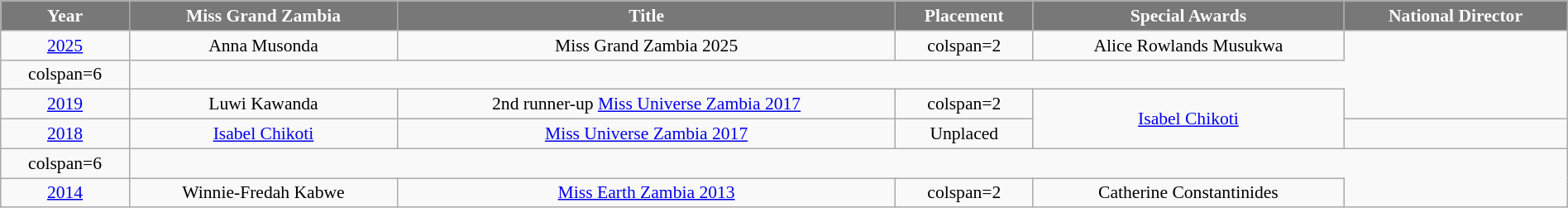<table class="wikitable" style="font-size: 90%; text-align:center; width:100%">
<tr>
<th style="background-color:#787878;color:#FFFFFF;">Year</th>
<th style="background-color:#787878;color:#FFFFFF;">Miss Grand Zambia</th>
<th style="background-color:#787878;color:#FFFFFF;">Title</th>
<th style="background-color:#787878;color:#FFFFFF;">Placement</th>
<th style="background-color:#787878;color:#FFFFFF;">Special Awards</th>
<th style="background-color:#787878;color:#FFFFFF;">National Director</th>
</tr>
<tr>
<td><a href='#'>2025</a></td>
<td>Anna Musonda</td>
<td>Miss Grand Zambia 2025</td>
<td>colspan=2 </td>
<td>Alice Rowlands Musukwa</td>
</tr>
<tr>
<td>colspan=6</td>
</tr>
<tr>
<td><a href='#'>2019</a></td>
<td>Luwi Kawanda</td>
<td>2nd runner-up <a href='#'>Miss Universe Zambia 2017</a></td>
<td>colspan=2 </td>
<td rowspan=2><a href='#'>Isabel Chikoti</a></td>
</tr>
<tr>
<td><a href='#'>2018</a></td>
<td><a href='#'>Isabel Chikoti</a></td>
<td><a href='#'>Miss Universe Zambia 2017</a></td>
<td>Unplaced</td>
<td></td>
</tr>
<tr>
<td>colspan=6</td>
</tr>
<tr>
<td><a href='#'>2014</a></td>
<td>Winnie-Fredah Kabwe</td>
<td><a href='#'>Miss Earth Zambia 2013</a></td>
<td>colspan=2 </td>
<td>Catherine Constantinides</td>
</tr>
</table>
